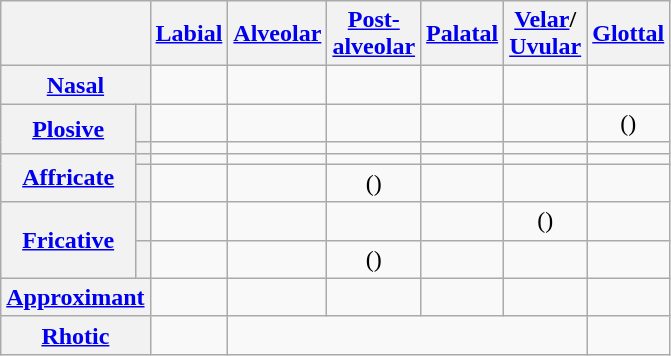<table class="wikitable" style=text-align:center>
<tr>
<th colspan="2"></th>
<th><a href='#'>Labial</a></th>
<th><a href='#'>Alveolar</a></th>
<th><a href='#'>Post-<br>alveolar</a></th>
<th><a href='#'>Palatal</a></th>
<th><a href='#'>Velar</a>/<br><a href='#'>Uvular</a></th>
<th><a href='#'>Glottal</a></th>
</tr>
<tr>
<th colspan="2"><a href='#'>Nasal</a></th>
<td></td>
<td></td>
<td></td>
<td></td>
<td></td>
<td></td>
</tr>
<tr>
<th rowspan="2"><a href='#'>Plosive</a></th>
<th></th>
<td></td>
<td></td>
<td></td>
<td></td>
<td></td>
<td>()</td>
</tr>
<tr>
<th></th>
<td></td>
<td></td>
<td></td>
<td></td>
<td></td>
<td></td>
</tr>
<tr>
<th rowspan="2"><a href='#'>Affricate</a></th>
<th></th>
<td></td>
<td></td>
<td></td>
<td></td>
<td></td>
<td></td>
</tr>
<tr>
<th></th>
<td></td>
<td></td>
<td>()</td>
<td></td>
<td></td>
<td></td>
</tr>
<tr>
<th rowspan="2"><a href='#'>Fricative</a></th>
<th></th>
<td></td>
<td></td>
<td></td>
<td></td>
<td>()</td>
<td></td>
</tr>
<tr>
<th></th>
<td></td>
<td></td>
<td>()</td>
<td></td>
<td></td>
<td></td>
</tr>
<tr>
<th colspan="2"><a href='#'>Approximant</a></th>
<td></td>
<td></td>
<td></td>
<td></td>
<td></td>
<td></td>
</tr>
<tr>
<th colspan="2"><a href='#'>Rhotic</a></th>
<td></td>
<td colspan="4"></td>
<td></td>
</tr>
</table>
